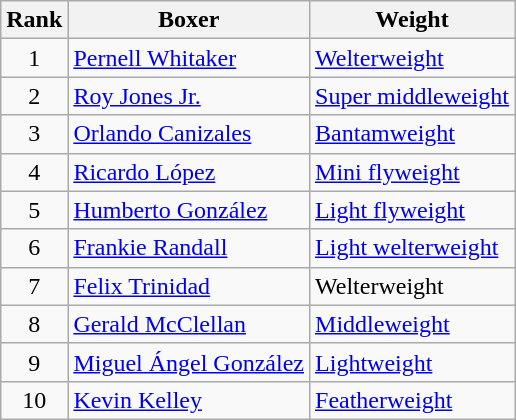<table class="wikitable ">
<tr>
<th>Rank</th>
<th>Boxer</th>
<th>Weight</th>
</tr>
<tr>
<td align=center>1</td>
<td><a href='#'>Pernell Whitaker</a></td>
<td><a href='#'>Welterweight</a></td>
</tr>
<tr>
<td align=center>2</td>
<td><a href='#'>Roy Jones Jr.</a></td>
<td><a href='#'>Super middleweight</a></td>
</tr>
<tr>
<td align=center>3</td>
<td><a href='#'>Orlando Canizales</a></td>
<td><a href='#'>Bantamweight</a></td>
</tr>
<tr>
<td align=center>4</td>
<td><a href='#'>Ricardo López</a></td>
<td><a href='#'>Mini flyweight</a></td>
</tr>
<tr>
<td align=center>5</td>
<td><a href='#'>Humberto González</a></td>
<td><a href='#'>Light flyweight</a></td>
</tr>
<tr>
<td align=center>6</td>
<td><a href='#'>Frankie Randall</a></td>
<td><a href='#'>Light welterweight</a></td>
</tr>
<tr>
<td align=center>7</td>
<td><a href='#'>Felix Trinidad</a></td>
<td>Welterweight</td>
</tr>
<tr>
<td align=center>8</td>
<td><a href='#'>Gerald McClellan</a></td>
<td><a href='#'>Middleweight</a></td>
</tr>
<tr>
<td align=center>9</td>
<td><a href='#'>Miguel Ángel González</a></td>
<td><a href='#'>Lightweight</a></td>
</tr>
<tr>
<td align=center>10</td>
<td><a href='#'>Kevin Kelley</a></td>
<td><a href='#'>Featherweight</a></td>
</tr>
</table>
